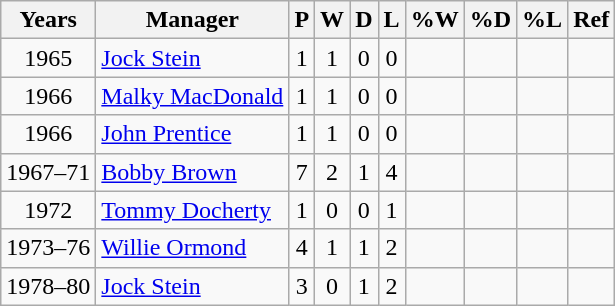<table class="wikitable sortable" style="text-align:center">
<tr>
<th>Years</th>
<th>Manager</th>
<th>P</th>
<th>W</th>
<th>D</th>
<th>L</th>
<th>%W</th>
<th>%D</th>
<th>%L</th>
<th class="wikitable unsortable">Ref</th>
</tr>
<tr>
<td>1965</td>
<td style="text-align:left;"><a href='#'>Jock Stein</a></td>
<td>1</td>
<td>1</td>
<td>0</td>
<td>0</td>
<td></td>
<td></td>
<td></td>
<td></td>
</tr>
<tr>
<td>1966</td>
<td style="text-align:left;"><a href='#'>Malky MacDonald</a></td>
<td>1</td>
<td>1</td>
<td>0</td>
<td>0</td>
<td></td>
<td></td>
<td></td>
<td></td>
</tr>
<tr>
<td>1966</td>
<td style="text-align:left;"><a href='#'>John Prentice</a></td>
<td>1</td>
<td>1</td>
<td>0</td>
<td>0</td>
<td></td>
<td></td>
<td></td>
<td></td>
</tr>
<tr>
<td>1967–71</td>
<td style="text-align:left;"><a href='#'>Bobby Brown</a></td>
<td>7</td>
<td>2</td>
<td>1</td>
<td>4</td>
<td></td>
<td></td>
<td></td>
<td></td>
</tr>
<tr>
<td>1972</td>
<td style="text-align:left;"><a href='#'>Tommy Docherty</a></td>
<td>1</td>
<td>0</td>
<td>0</td>
<td>1</td>
<td></td>
<td></td>
<td></td>
<td></td>
</tr>
<tr>
<td>1973–76</td>
<td style="text-align:left;"><a href='#'>Willie Ormond</a></td>
<td>4</td>
<td>1</td>
<td>1</td>
<td>2</td>
<td></td>
<td></td>
<td></td>
<td></td>
</tr>
<tr>
<td>1978–80</td>
<td style="text-align:left;"><a href='#'>Jock Stein</a></td>
<td>3</td>
<td>0</td>
<td>1</td>
<td>2</td>
<td></td>
<td></td>
<td></td>
<td></td>
</tr>
</table>
